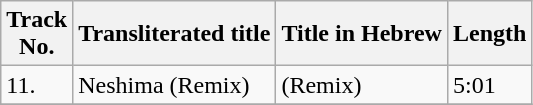<table class="wikitable">
<tr>
<th>Track<br>No.</th>
<th>Transliterated title</th>
<th>Title in Hebrew</th>
<th>Length</th>
</tr>
<tr>
<td>11.</td>
<td>Neshima (Remix)</td>
<td> (Remix)</td>
<td>5:01</td>
</tr>
<tr>
</tr>
</table>
